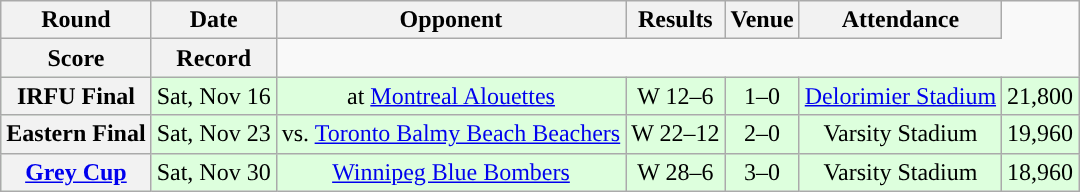<table class="wikitable" style="text-align:center">
<tr>
<th>Round</th>
<th>Date</th>
<th>Opponent</th>
<th>Results</th>
<th>Venue</th>
<th>Attendance</th>
</tr>
<tr>
<th>Score</th>
<th>Record</th>
</tr>
<tr style="background:#ddffdd">
<th>IRFU Final</th>
<td>Sat, Nov 16</td>
<td>at <a href='#'>Montreal Alouettes</a></td>
<td>W 12–6</td>
<td>1–0</td>
<td><a href='#'>Delorimier Stadium</a></td>
<td>21,800</td>
</tr>
<tr style="background:#ddffdd">
<th>Eastern Final</th>
<td>Sat, Nov 23</td>
<td>vs. <a href='#'>Toronto Balmy Beach Beachers</a></td>
<td>W 22–12</td>
<td>2–0</td>
<td>Varsity Stadium</td>
<td>19,960</td>
</tr>
<tr style="background:#ddffdd">
<th><a href='#'>Grey Cup</a></th>
<td>Sat, Nov 30</td>
<td><a href='#'>Winnipeg Blue Bombers</a></td>
<td>W 28–6</td>
<td>3–0</td>
<td>Varsity Stadium</td>
<td>18,960</td>
</tr>
</table>
